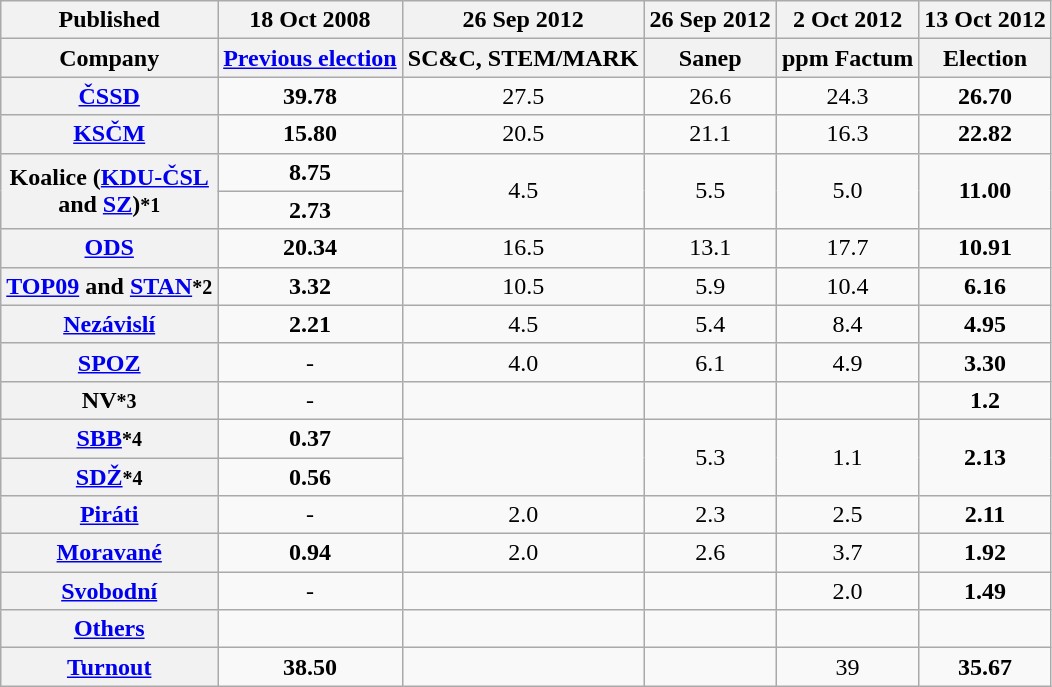<table class="wikitable" style="text-align:center;">
<tr>
<th>Published</th>
<th>18 Oct 2008 </th>
<th>26 Sep 2012 </th>
<th>26 Sep 2012 </th>
<th>2 Oct 2012 </th>
<th>13 Oct 2012 </th>
</tr>
<tr>
<th>Company</th>
<th><a href='#'>Previous election</a></th>
<th>SC&C, STEM/MARK</th>
<th>Sanep</th>
<th>ppm Factum</th>
<th>Election</th>
</tr>
<tr>
<th><a href='#'>ČSSD</a></th>
<td><strong>39.78</strong></td>
<td>27.5</td>
<td>26.6</td>
<td>24.3</td>
<td><strong>26.70</strong></td>
</tr>
<tr>
<th><a href='#'>KSČM</a></th>
<td><strong>15.80</strong></td>
<td>20.5</td>
<td>21.1</td>
<td>16.3</td>
<td><strong>22.82</strong></td>
</tr>
<tr>
<th rowspan=2>Koalice (<a href='#'>KDU-ČSL</a><br>and <a href='#'>SZ</a>)<small>*1</small></th>
<td><strong>8.75</strong></td>
<td rowspan=2>4.5</td>
<td rowspan=2>5.5</td>
<td rowspan=2>5.0</td>
<td rowspan=2><strong>11.00</strong></td>
</tr>
<tr>
<td><strong>2.73</strong></td>
</tr>
<tr>
<th><a href='#'>ODS</a></th>
<td><strong>20.34</strong></td>
<td>16.5</td>
<td>13.1</td>
<td>17.7</td>
<td><strong>10.91</strong></td>
</tr>
<tr>
<th><a href='#'>TOP09</a> and <a href='#'>STAN</a><small>*2</small></th>
<td><strong>3.32</strong></td>
<td>10.5</td>
<td>5.9</td>
<td>10.4</td>
<td><strong>6.16</strong></td>
</tr>
<tr>
<th><a href='#'>Nezávislí</a></th>
<td><strong>2.21</strong></td>
<td>4.5</td>
<td>5.4</td>
<td>8.4</td>
<td><strong>4.95</strong></td>
</tr>
<tr>
<th><a href='#'>SPOZ</a></th>
<td>-</td>
<td>4.0</td>
<td>6.1</td>
<td>4.9</td>
<td><strong>3.30</strong></td>
</tr>
<tr>
<th>NV<small>*3</small></th>
<td>-</td>
<td></td>
<td></td>
<td></td>
<td><strong>1.2</strong></td>
</tr>
<tr>
<th><a href='#'>SBB</a><small>*4</small></th>
<td><strong>0.37</strong></td>
<td rowspan=2></td>
<td rowspan=2>5.3</td>
<td rowspan=2>1.1</td>
<td rowspan=2><strong>2.13</strong></td>
</tr>
<tr>
<th><a href='#'>SDŽ</a><small>*4</small></th>
<td><strong>0.56</strong></td>
</tr>
<tr>
<th><a href='#'>Piráti</a></th>
<td>-</td>
<td>2.0</td>
<td>2.3</td>
<td>2.5</td>
<td><strong>2.11</strong></td>
</tr>
<tr>
<th><a href='#'>Moravané</a></th>
<td><strong>0.94</strong></td>
<td>2.0</td>
<td>2.6</td>
<td>3.7</td>
<td><strong>1.92</strong></td>
</tr>
<tr>
<th><a href='#'>Svobodní</a></th>
<td>-</td>
<td></td>
<td></td>
<td>2.0</td>
<td><strong>1.49</strong></td>
</tr>
<tr>
<th><a href='#'>Others</a></th>
<td></td>
<td></td>
<td></td>
<td></td>
<td></td>
</tr>
<tr>
<th><a href='#'>Turnout</a></th>
<td><strong>38.50</strong></td>
<td></td>
<td></td>
<td>39</td>
<td><strong>35.67</strong></td>
</tr>
</table>
